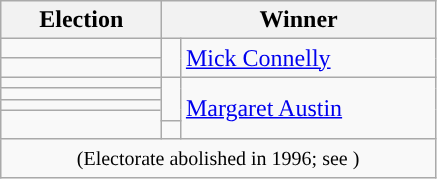<table class=wikitable>
<tr>
<th width=100>Election</th>
<th width=175 colspan=2>Winner</th>
</tr>
<tr>
<td></td>
<td rowspan=2 width=5 bgcolor=></td>
<td rowspan=2><a href='#'>Mick Connelly</a></td>
</tr>
<tr>
<td></td>
</tr>
<tr>
<td></td>
<td rowspan=3 style="border-bottom:solid 0 grey; background:"></td>
<td rowspan=5><a href='#'>Margaret Austin</a></td>
</tr>
<tr>
<td></td>
</tr>
<tr>
<td></td>
</tr>
<tr>
<td rowspan=2></td>
<td style="border-top:solid 0 grey; background:"></td>
</tr>
<tr>
<td height=5 style="border-top:solid 0 grey; background:"></td>
</tr>
<tr>
<td colspan=3 align=center><small>(Electorate abolished in 1996; see )</small></td>
</tr>
</table>
